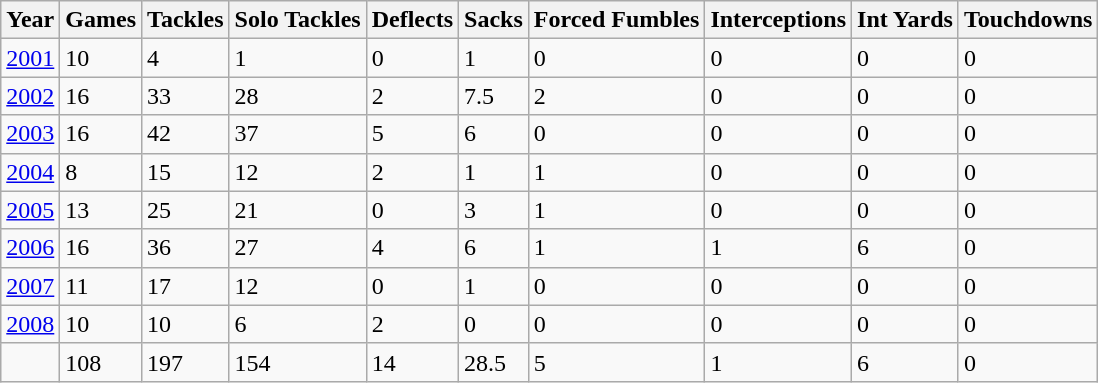<table class="wikitable">
<tr>
<th>Year</th>
<th>Games</th>
<th>Tackles</th>
<th>Solo Tackles</th>
<th>Deflects</th>
<th>Sacks</th>
<th>Forced Fumbles</th>
<th>Interceptions</th>
<th>Int Yards</th>
<th>Touchdowns</th>
</tr>
<tr>
<td><a href='#'>2001</a></td>
<td>10</td>
<td>4</td>
<td>1</td>
<td>0</td>
<td>1</td>
<td>0</td>
<td>0</td>
<td>0</td>
<td>0</td>
</tr>
<tr>
<td><a href='#'>2002</a></td>
<td>16</td>
<td>33</td>
<td>28</td>
<td>2</td>
<td>7.5</td>
<td>2</td>
<td>0</td>
<td>0</td>
<td>0</td>
</tr>
<tr>
<td><a href='#'>2003</a></td>
<td>16</td>
<td>42</td>
<td>37</td>
<td>5</td>
<td>6</td>
<td>0</td>
<td>0</td>
<td>0</td>
<td>0</td>
</tr>
<tr>
<td><a href='#'>2004</a></td>
<td>8</td>
<td>15</td>
<td>12</td>
<td>2</td>
<td>1</td>
<td>1</td>
<td>0</td>
<td>0</td>
<td>0</td>
</tr>
<tr>
<td><a href='#'>2005</a></td>
<td>13</td>
<td>25</td>
<td>21</td>
<td>0</td>
<td>3</td>
<td>1</td>
<td>0</td>
<td>0</td>
<td>0</td>
</tr>
<tr>
<td><a href='#'>2006</a></td>
<td>16</td>
<td>36</td>
<td>27</td>
<td>4</td>
<td>6</td>
<td>1</td>
<td>1</td>
<td>6</td>
<td>0</td>
</tr>
<tr>
<td><a href='#'>2007</a></td>
<td>11</td>
<td>17</td>
<td>12</td>
<td>0</td>
<td>1</td>
<td>0</td>
<td>0</td>
<td>0</td>
<td>0</td>
</tr>
<tr>
<td><a href='#'>2008</a></td>
<td>10</td>
<td>10</td>
<td>6</td>
<td>2</td>
<td>0</td>
<td>0</td>
<td>0</td>
<td>0</td>
<td>0</td>
</tr>
<tr>
<td></td>
<td>108</td>
<td>197</td>
<td>154</td>
<td>14</td>
<td>28.5</td>
<td>5</td>
<td>1</td>
<td>6</td>
<td>0</td>
</tr>
</table>
